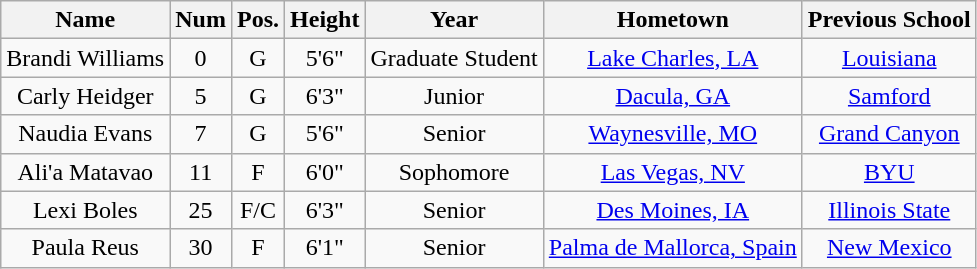<table class="wikitable sortable" style="text-align: center">
<tr align=center>
<th style=>Name</th>
<th style=>Num</th>
<th style=>Pos.</th>
<th style=>Height</th>
<th style=>Year</th>
<th style=>Hometown</th>
<th style=>Previous School</th>
</tr>
<tr>
<td>Brandi Williams</td>
<td>0</td>
<td>G</td>
<td>5'6"</td>
<td>Graduate Student</td>
<td><a href='#'>Lake Charles, LA</a></td>
<td><a href='#'>Louisiana</a></td>
</tr>
<tr>
<td>Carly Heidger</td>
<td>5</td>
<td>G</td>
<td>6'3"</td>
<td> Junior</td>
<td><a href='#'>Dacula, GA</a></td>
<td><a href='#'>Samford</a></td>
</tr>
<tr>
<td>Naudia Evans</td>
<td>7</td>
<td>G</td>
<td>5'6"</td>
<td>Senior</td>
<td><a href='#'>Waynesville, MO</a></td>
<td><a href='#'>Grand Canyon</a></td>
</tr>
<tr>
<td>Ali'a Matavao</td>
<td>11</td>
<td>F</td>
<td>6'0"</td>
<td>Sophomore</td>
<td><a href='#'>Las Vegas, NV</a></td>
<td><a href='#'>BYU</a></td>
</tr>
<tr>
<td>Lexi Boles</td>
<td>25</td>
<td>F/C</td>
<td>6'3"</td>
<td>Senior</td>
<td><a href='#'>Des Moines, IA</a></td>
<td><a href='#'>Illinois State</a></td>
</tr>
<tr>
<td>Paula Reus</td>
<td>30</td>
<td>F</td>
<td>6'1"</td>
<td>Senior</td>
<td><a href='#'>Palma de Mallorca, Spain</a></td>
<td><a href='#'>New Mexico</a></td>
</tr>
</table>
